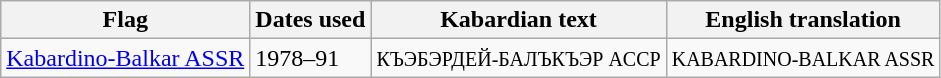<table class="wikitable sortable noresize">
<tr>
<th>Flag</th>
<th>Dates used</th>
<th>Kabardian text</th>
<th>English translation</th>
</tr>
<tr>
<td> <a href='#'>Kabardino-Balkar ASSR</a></td>
<td>1978–91</td>
<td><small>КЪЭБЭРДЕЙ-БАЛЪКЪЭР ACCP</small></td>
<td><small>KABARDINO-BALKAR ASSR</small></td>
</tr>
</table>
